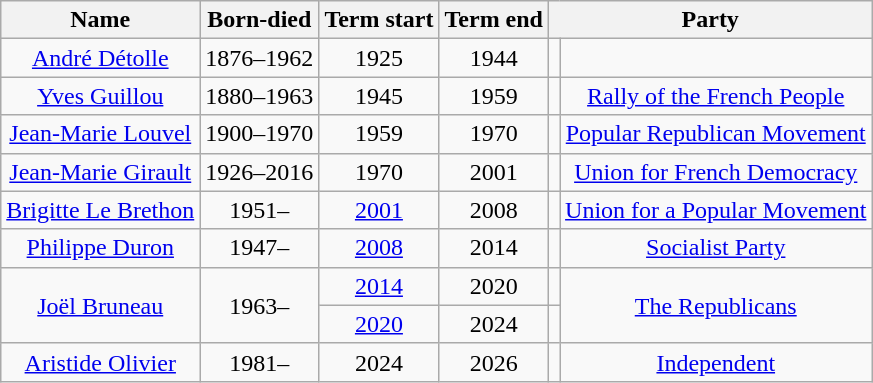<table class="wikitable plainrowheaders" style="text-align:center">
<tr>
<th>Name</th>
<th>Born-died</th>
<th>Term start</th>
<th>Term end</th>
<th colspan="2" class="unsortable">Party</th>
</tr>
<tr>
<td><a href='#'>André Détolle</a></td>
<td>1876–1962</td>
<td>1925</td>
<td>1944</td>
<td></td>
<td></td>
</tr>
<tr>
<td><a href='#'>Yves Guillou</a></td>
<td>1880–1963</td>
<td>1945</td>
<td>1959</td>
<td bgcolor=></td>
<td><a href='#'>Rally of the French People</a></td>
</tr>
<tr>
<td><a href='#'>Jean-Marie Louvel</a></td>
<td>1900–1970</td>
<td>1959</td>
<td>1970</td>
<td bgcolor=></td>
<td><a href='#'>Popular Republican Movement</a></td>
</tr>
<tr>
<td><a href='#'>Jean-Marie Girault</a></td>
<td>1926–2016</td>
<td>1970</td>
<td>2001</td>
<td bgcolor=></td>
<td><a href='#'>Union for French Democracy</a></td>
</tr>
<tr>
<td><a href='#'>Brigitte Le Brethon</a></td>
<td>1951–</td>
<td><a href='#'>2001</a></td>
<td>2008</td>
<td bgcolor=></td>
<td><a href='#'>Union for a Popular Movement</a></td>
</tr>
<tr>
<td><a href='#'>Philippe Duron</a></td>
<td>1947–</td>
<td><a href='#'>2008</a></td>
<td>2014</td>
<td bgcolor=></td>
<td><a href='#'>Socialist Party</a></td>
</tr>
<tr>
<td rowspan="2"><a href='#'>Joël Bruneau</a></td>
<td rowspan="2">1963–</td>
<td><a href='#'>2014</a></td>
<td>2020</td>
<td bgcolor=></td>
<td rowspan="2"><a href='#'>The Republicans</a></td>
</tr>
<tr>
<td><a href='#'>2020</a></td>
<td>2024</td>
<td bgcolor=></td>
</tr>
<tr>
<td><a href='#'>Aristide Olivier</a></td>
<td>1981–</td>
<td>2024</td>
<td>2026</td>
<td bgcolor=></td>
<td><a href='#'>Independent</a></td>
</tr>
</table>
